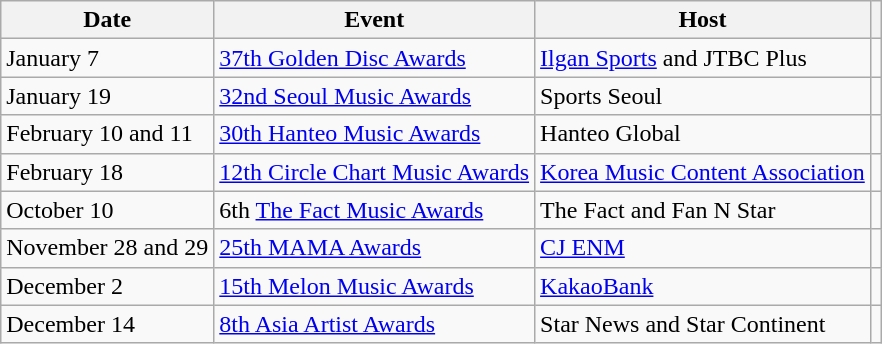<table class="wikitable sortable">
<tr>
<th scope="col">Date</th>
<th scope="col">Event</th>
<th scope="col">Host</th>
<th scope="col" class="unsortable"></th>
</tr>
<tr>
<td>January 7</td>
<td><a href='#'>37th Golden Disc Awards</a></td>
<td><a href='#'>Ilgan Sports</a> and JTBC Plus</td>
<td style="text-align:center"></td>
</tr>
<tr>
<td>January 19</td>
<td><a href='#'>32nd Seoul Music Awards</a></td>
<td>Sports Seoul</td>
<td style="text-align:center"></td>
</tr>
<tr>
<td>February 10 and 11</td>
<td><a href='#'>30th Hanteo Music Awards</a></td>
<td>Hanteo Global</td>
<td style="text-align:center"></td>
</tr>
<tr>
<td>February 18</td>
<td><a href='#'>12th Circle Chart Music Awards</a></td>
<td><a href='#'>Korea Music Content Association</a></td>
<td style="text-align:center"></td>
</tr>
<tr>
<td>October 10</td>
<td>6th <a href='#'>The Fact Music Awards</a></td>
<td>The Fact and Fan N Star</td>
<td style="text-align:center"></td>
</tr>
<tr>
<td>November 28 and 29</td>
<td><a href='#'>25th MAMA Awards</a></td>
<td><a href='#'>CJ ENM</a></td>
<td style="text-align:center"></td>
</tr>
<tr>
<td>December 2</td>
<td><a href='#'>15th Melon Music Awards</a></td>
<td><a href='#'>KakaoBank</a></td>
<td style="text-align:center"></td>
</tr>
<tr>
<td>December 14</td>
<td><a href='#'>8th Asia Artist Awards</a></td>
<td>Star News and Star Continent</td>
<td style="text-align:center"></td>
</tr>
</table>
